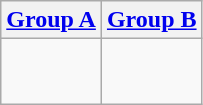<table class=wikitable>
<tr>
<th width=50%><a href='#'>Group A</a></th>
<th width=50%><a href='#'>Group B</a></th>
</tr>
<tr valign=top>
<td><br><br>
</td>
<td><br><br>
</td>
</tr>
</table>
